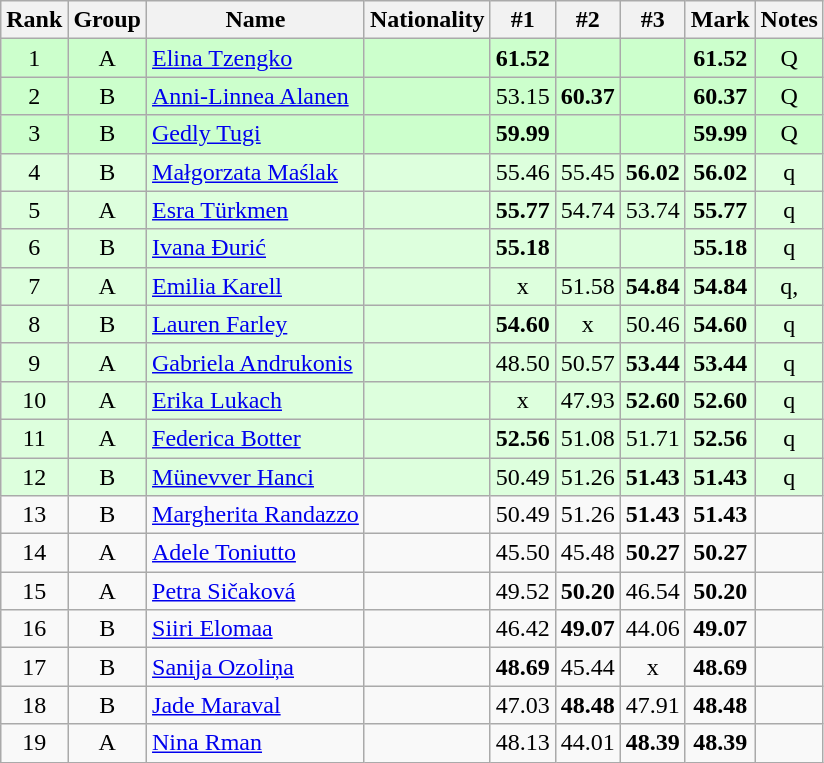<table class="wikitable sortable" style="text-align:center">
<tr>
<th>Rank</th>
<th>Group</th>
<th>Name</th>
<th>Nationality</th>
<th>#1</th>
<th>#2</th>
<th>#3</th>
<th>Mark</th>
<th>Notes</th>
</tr>
<tr bgcolor=ccffcc>
<td>1</td>
<td>A</td>
<td align=left><a href='#'>Elina Tzengko</a></td>
<td align=left></td>
<td><strong>61.52</strong></td>
<td></td>
<td></td>
<td><strong>61.52</strong></td>
<td>Q</td>
</tr>
<tr bgcolor=ccffcc>
<td>2</td>
<td>B</td>
<td align=left><a href='#'>Anni-Linnea Alanen</a></td>
<td align=left></td>
<td>53.15</td>
<td><strong>60.37</strong></td>
<td></td>
<td><strong>60.37</strong></td>
<td>Q</td>
</tr>
<tr bgcolor=ccffcc>
<td>3</td>
<td>B</td>
<td align=left><a href='#'>Gedly Tugi</a></td>
<td align=left></td>
<td><strong>59.99</strong></td>
<td></td>
<td></td>
<td><strong>59.99</strong></td>
<td>Q</td>
</tr>
<tr bgcolor=ddffdd>
<td>4</td>
<td>B</td>
<td align=left><a href='#'>Małgorzata Maślak</a></td>
<td align=left></td>
<td>55.46</td>
<td>55.45</td>
<td><strong>56.02</strong></td>
<td><strong>56.02</strong></td>
<td>q</td>
</tr>
<tr bgcolor=ddffdd>
<td>5</td>
<td>A</td>
<td align=left><a href='#'>Esra Türkmen</a></td>
<td align=left></td>
<td><strong>55.77</strong></td>
<td>54.74</td>
<td>53.74</td>
<td><strong>55.77</strong></td>
<td>q</td>
</tr>
<tr bgcolor=ddffdd>
<td>6</td>
<td>B</td>
<td align=left><a href='#'>Ivana Đurić</a></td>
<td align=left></td>
<td><strong>55.18</strong></td>
<td></td>
<td></td>
<td><strong>55.18</strong></td>
<td>q</td>
</tr>
<tr bgcolor=ddffdd>
<td>7</td>
<td>A</td>
<td align=left><a href='#'>Emilia Karell</a></td>
<td align=left></td>
<td>x</td>
<td>51.58</td>
<td><strong>54.84</strong></td>
<td><strong>54.84</strong></td>
<td>q, </td>
</tr>
<tr bgcolor=ddffdd>
<td>8</td>
<td>B</td>
<td align=left><a href='#'>Lauren Farley</a></td>
<td align=left></td>
<td><strong>54.60</strong></td>
<td>x</td>
<td>50.46</td>
<td><strong>54.60</strong></td>
<td>q</td>
</tr>
<tr bgcolor=ddffdd>
<td>9</td>
<td>A</td>
<td align=left><a href='#'>Gabriela Andrukonis</a></td>
<td align=left></td>
<td>48.50</td>
<td>50.57</td>
<td><strong>53.44</strong></td>
<td><strong>53.44</strong></td>
<td>q</td>
</tr>
<tr bgcolor=ddffdd>
<td>10</td>
<td>A</td>
<td align=left><a href='#'>Erika Lukach</a></td>
<td align=left></td>
<td>x</td>
<td>47.93</td>
<td><strong>52.60</strong></td>
<td><strong>52.60</strong></td>
<td>q</td>
</tr>
<tr bgcolor=ddffdd>
<td>11</td>
<td>A</td>
<td align=left><a href='#'>Federica Botter</a></td>
<td align=left></td>
<td><strong>52.56</strong></td>
<td>51.08</td>
<td>51.71</td>
<td><strong>52.56</strong></td>
<td>q</td>
</tr>
<tr bgcolor=ddffdd>
<td>12</td>
<td>B</td>
<td align=left><a href='#'>Münevver Hanci</a></td>
<td align=left></td>
<td>50.49</td>
<td>51.26</td>
<td><strong>51.43</strong></td>
<td><strong>51.43</strong></td>
<td>q</td>
</tr>
<tr>
<td>13</td>
<td>B</td>
<td align=left><a href='#'>Margherita Randazzo</a></td>
<td align=left></td>
<td>50.49</td>
<td>51.26</td>
<td><strong>51.43</strong></td>
<td><strong>51.43</strong></td>
<td></td>
</tr>
<tr>
<td>14</td>
<td>A</td>
<td align=left><a href='#'>Adele Toniutto</a></td>
<td align=left></td>
<td>45.50</td>
<td>45.48</td>
<td><strong>50.27</strong></td>
<td><strong>50.27</strong></td>
<td></td>
</tr>
<tr>
<td>15</td>
<td>A</td>
<td align=left><a href='#'>Petra Sičaková</a></td>
<td align=left></td>
<td>49.52</td>
<td><strong>50.20</strong></td>
<td>46.54</td>
<td><strong>50.20</strong></td>
<td></td>
</tr>
<tr>
<td>16</td>
<td>B</td>
<td align=left><a href='#'>Siiri Elomaa</a></td>
<td align=left></td>
<td>46.42</td>
<td><strong>49.07</strong></td>
<td>44.06</td>
<td><strong>49.07</strong></td>
<td></td>
</tr>
<tr>
<td>17</td>
<td>B</td>
<td align=left><a href='#'>Sanija Ozoliņa</a></td>
<td align=left></td>
<td><strong>48.69</strong></td>
<td>45.44</td>
<td>x</td>
<td><strong>48.69</strong></td>
<td></td>
</tr>
<tr>
<td>18</td>
<td>B</td>
<td align=left><a href='#'>Jade Maraval</a></td>
<td align=left></td>
<td>47.03</td>
<td><strong>48.48</strong></td>
<td>47.91</td>
<td><strong>48.48</strong></td>
<td></td>
</tr>
<tr>
<td>19</td>
<td>A</td>
<td align=left><a href='#'>Nina Rman</a></td>
<td align=left></td>
<td>48.13</td>
<td>44.01</td>
<td><strong>48.39</strong></td>
<td><strong>48.39</strong></td>
<td></td>
</tr>
</table>
